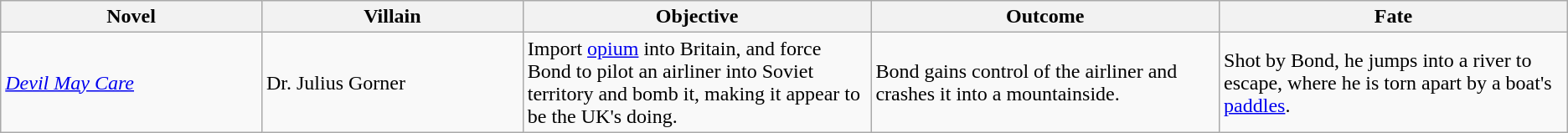<table class="wikitable">
<tr>
<th style="width: 16.5%">Novel</th>
<th style="width: 16.5%">Villain</th>
<th style="width: 22%">Objective</th>
<th style="width: 22%">Outcome</th>
<th style="width: 22%">Fate</th>
</tr>
<tr>
<td><em><a href='#'>Devil May Care</a></em></td>
<td>Dr. Julius Gorner</td>
<td>Import <a href='#'>opium</a> into Britain, and force Bond to pilot an airliner into Soviet territory and bomb it, making it appear to be the UK's doing.</td>
<td>Bond gains control of the airliner and crashes it into a mountainside.</td>
<td>Shot by Bond, he jumps into a river to escape, where he is torn apart by a boat's <a href='#'>paddles</a>.</td>
</tr>
</table>
